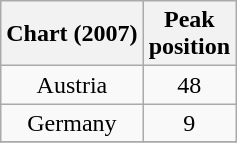<table class="wikitable" style="text-align:center">
<tr>
<th scope="col">Chart (2007)</th>
<th scope="col">Peak<br> position</th>
</tr>
<tr>
<td>Austria</td>
<td>48</td>
</tr>
<tr>
<td>Germany</td>
<td>9</td>
</tr>
<tr>
</tr>
</table>
